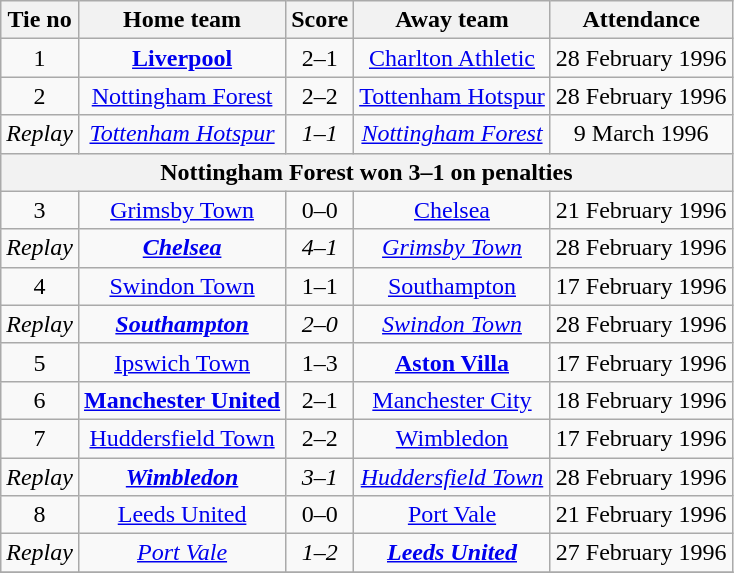<table class="wikitable" style="text-align: center">
<tr>
<th>Tie no</th>
<th>Home team</th>
<th>Score</th>
<th>Away team</th>
<th>Attendance</th>
</tr>
<tr>
<td>1</td>
<td><strong><a href='#'>Liverpool</a></strong></td>
<td>2–1</td>
<td><a href='#'>Charlton Athletic</a></td>
<td>28 February 1996</td>
</tr>
<tr>
<td>2</td>
<td><a href='#'>Nottingham Forest</a></td>
<td>2–2</td>
<td><a href='#'>Tottenham Hotspur</a></td>
<td>28 February 1996</td>
</tr>
<tr>
<td><em>Replay</em></td>
<td><em><a href='#'>Tottenham Hotspur</a></em></td>
<td><em>1–1</em></td>
<td><em><a href='#'>Nottingham Forest</a></em></td>
<td>9 March 1996</td>
</tr>
<tr>
<th colspan=5>Nottingham Forest won 3–1 on penalties</th>
</tr>
<tr>
<td>3</td>
<td><a href='#'>Grimsby Town</a></td>
<td>0–0</td>
<td><a href='#'>Chelsea</a></td>
<td>21 February 1996</td>
</tr>
<tr>
<td><em>Replay</em></td>
<td><strong><em><a href='#'>Chelsea</a></em></strong></td>
<td><em>4–1</em></td>
<td><em><a href='#'>Grimsby Town</a></em></td>
<td>28 February 1996</td>
</tr>
<tr>
<td>4</td>
<td><a href='#'>Swindon Town</a></td>
<td>1–1</td>
<td><a href='#'>Southampton</a></td>
<td>17 February 1996</td>
</tr>
<tr>
<td><em>Replay</em></td>
<td><strong><em><a href='#'>Southampton</a></em></strong></td>
<td><em>2–0</em></td>
<td><em><a href='#'>Swindon Town</a></em></td>
<td>28 February 1996</td>
</tr>
<tr>
<td>5</td>
<td><a href='#'>Ipswich Town</a></td>
<td>1–3</td>
<td><strong><a href='#'>Aston Villa</a></strong></td>
<td>17 February 1996</td>
</tr>
<tr>
<td>6</td>
<td><strong><a href='#'>Manchester United</a></strong></td>
<td>2–1</td>
<td><a href='#'>Manchester City</a></td>
<td>18 February 1996</td>
</tr>
<tr>
<td>7</td>
<td><a href='#'>Huddersfield Town</a></td>
<td>2–2</td>
<td><a href='#'>Wimbledon</a></td>
<td>17 February 1996</td>
</tr>
<tr>
<td><em>Replay</em></td>
<td><strong><em><a href='#'>Wimbledon</a></em></strong></td>
<td><em>3–1</em></td>
<td><em><a href='#'>Huddersfield Town</a></em></td>
<td>28 February 1996</td>
</tr>
<tr>
<td>8</td>
<td><a href='#'>Leeds United</a></td>
<td>0–0</td>
<td><a href='#'>Port Vale</a></td>
<td>21 February 1996</td>
</tr>
<tr>
<td><em>Replay</em></td>
<td><em><a href='#'>Port Vale</a></em></td>
<td><em>1–2</em></td>
<td><strong><em><a href='#'>Leeds United</a></em></strong></td>
<td>27 February 1996</td>
</tr>
<tr>
</tr>
</table>
